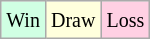<table class="wikitable">
<tr>
<td style="background-color: #d0ffe3;"><small>Win</small></td>
<td style="background-color: #ffffdd;"><small>Draw</small></td>
<td style="background-color: #ffd0e3;"><small>Loss</small></td>
</tr>
</table>
